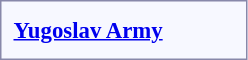<table style="border:1px solid #8888aa; color:inherit; background-color:#f7f8ff; padding:5px; font-size:95%; margin: 0px 12px 12px 0px;">
<tr style="text-align:center;">
<td rowspan=2><strong> <a href='#'>Yugoslav Army</a></strong></td>
<td colspan=2></td>
<td colspan=2 rowspan=2></td>
<td colspan=2></td>
<td colspan=2></td>
<td colspan=2></td>
<td colspan=2></td>
<td colspan=2></td>
<td colspan=2></td>
<td colspan=2></td>
<td colspan=2></td>
<td colspan=2></td>
<td colspan=2></td>
</tr>
<tr style="text-align:center;">
<td colspan=2></td>
<td colspan=2></td>
<td colspan=2></td>
<td colspan=2></td>
<td colspan=2></td>
<td colspan=2></td>
<td colspan=2></td>
<td colspan=2></td>
<td colspan=2></td>
<td colspan=2></td>
<td colspan=2><br></td>
</tr>
</table>
